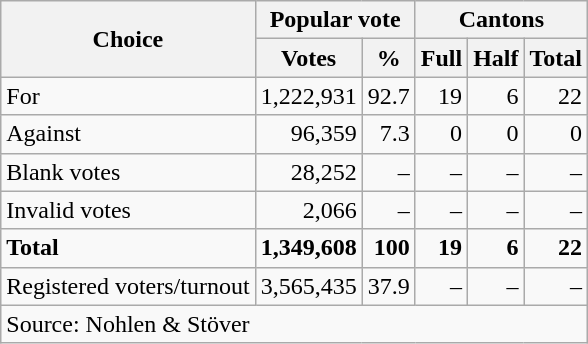<table class=wikitable style=text-align:right>
<tr>
<th rowspan=2>Choice</th>
<th colspan=2>Popular vote</th>
<th colspan=3>Cantons</th>
</tr>
<tr>
<th>Votes</th>
<th>%</th>
<th>Full</th>
<th>Half</th>
<th>Total</th>
</tr>
<tr>
<td align=left>For</td>
<td>1,222,931</td>
<td>92.7</td>
<td>19</td>
<td>6</td>
<td>22</td>
</tr>
<tr>
<td align=left>Against</td>
<td>96,359</td>
<td>7.3</td>
<td>0</td>
<td>0</td>
<td>0</td>
</tr>
<tr>
<td align=left>Blank votes</td>
<td>28,252</td>
<td>–</td>
<td>–</td>
<td>–</td>
<td>–</td>
</tr>
<tr>
<td align=left>Invalid votes</td>
<td>2,066</td>
<td>–</td>
<td>–</td>
<td>–</td>
<td>–</td>
</tr>
<tr>
<td align=left><strong>Total</strong></td>
<td><strong>1,349,608</strong></td>
<td><strong>100</strong></td>
<td><strong>19</strong></td>
<td><strong>6</strong></td>
<td><strong>22</strong></td>
</tr>
<tr>
<td align=left>Registered voters/turnout</td>
<td>3,565,435</td>
<td>37.9</td>
<td>–</td>
<td>–</td>
<td>–</td>
</tr>
<tr>
<td align=left colspan=6>Source: Nohlen & Stöver</td>
</tr>
</table>
